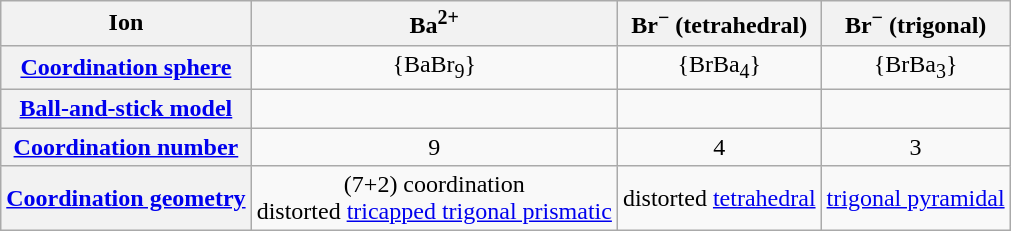<table class="wikitable" style="text-align:center;">
<tr>
<th>Ion</th>
<th>Ba<sup>2+</sup></th>
<th>Br<sup>−</sup> (tetrahedral)</th>
<th>Br<sup>−</sup> (trigonal)</th>
</tr>
<tr>
<th><a href='#'>Coordination sphere</a></th>
<td>{BaBr<sub>9</sub>}</td>
<td>{BrBa<sub>4</sub>}</td>
<td>{BrBa<sub>3</sub>}</td>
</tr>
<tr>
<th><a href='#'>Ball-and-stick model</a></th>
<td></td>
<td></td>
<td></td>
</tr>
<tr>
<th><a href='#'>Coordination number</a></th>
<td>9</td>
<td>4</td>
<td>3</td>
</tr>
<tr>
<th><a href='#'>Coordination geometry</a></th>
<td>(7+2) coordination<br>distorted <a href='#'>tricapped trigonal prismatic</a></td>
<td>distorted <a href='#'>tetrahedral</a></td>
<td><a href='#'>trigonal pyramidal</a></td>
</tr>
</table>
